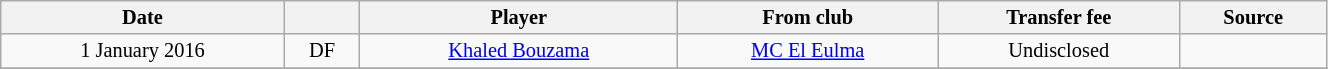<table class="wikitable sortable" style="width:70%; text-align:center; font-size:85%; text-align:centre;">
<tr>
<th>Date</th>
<th></th>
<th>Player</th>
<th>From club</th>
<th>Transfer fee</th>
<th>Source</th>
</tr>
<tr>
<td>1 January 2016</td>
<td>DF</td>
<td> <a href='#'>Khaled Bouzama</a></td>
<td><a href='#'>MC El Eulma</a></td>
<td>Undisclosed</td>
<td></td>
</tr>
<tr>
</tr>
</table>
